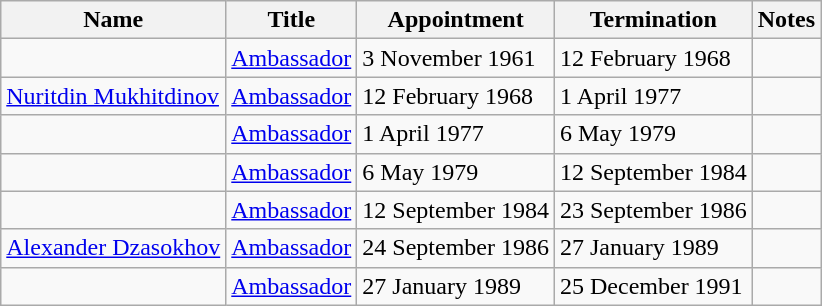<table class="wikitable">
<tr valign="middle">
<th>Name</th>
<th>Title</th>
<th>Appointment</th>
<th>Termination</th>
<th>Notes</th>
</tr>
<tr>
<td></td>
<td><a href='#'>Ambassador</a></td>
<td>3 November 1961</td>
<td>12 February 1968</td>
<td></td>
</tr>
<tr>
<td><a href='#'>Nuritdin Mukhitdinov</a></td>
<td><a href='#'>Ambassador</a></td>
<td>12 February 1968</td>
<td>1 April 1977</td>
<td></td>
</tr>
<tr>
<td></td>
<td><a href='#'>Ambassador</a></td>
<td>1 April 1977</td>
<td>6 May 1979</td>
<td></td>
</tr>
<tr>
<td></td>
<td><a href='#'>Ambassador</a></td>
<td>6 May 1979</td>
<td>12 September 1984</td>
<td></td>
</tr>
<tr>
<td></td>
<td><a href='#'>Ambassador</a></td>
<td>12 September 1984</td>
<td>23 September 1986</td>
<td></td>
</tr>
<tr>
<td><a href='#'>Alexander Dzasokhov</a></td>
<td><a href='#'>Ambassador</a></td>
<td>24 September 1986</td>
<td>27 January 1989</td>
<td></td>
</tr>
<tr>
<td></td>
<td><a href='#'>Ambassador</a></td>
<td>27 January 1989</td>
<td>25 December 1991</td>
<td></td>
</tr>
</table>
